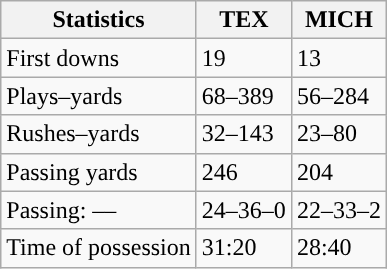<table class="wikitable" style="float:left">
<tr>
<th>Statistics</th>
<th>TEX</th>
<th>MICH</th>
</tr>
<tr>
<td>First downs</td>
<td>19</td>
<td>13</td>
</tr>
<tr>
<td>Plays–yards</td>
<td>68–389</td>
<td>56–284</td>
</tr>
<tr>
<td>Rushes–yards</td>
<td>32–143</td>
<td>23–80</td>
</tr>
<tr>
<td>Passing yards</td>
<td>246</td>
<td>204</td>
</tr>
<tr>
<td>Passing: ––</td>
<td>24–36–0</td>
<td>22–33–2</td>
</tr>
<tr>
<td>Time of possession</td>
<td>31:20</td>
<td>28:40</td>
</tr>
</table>
